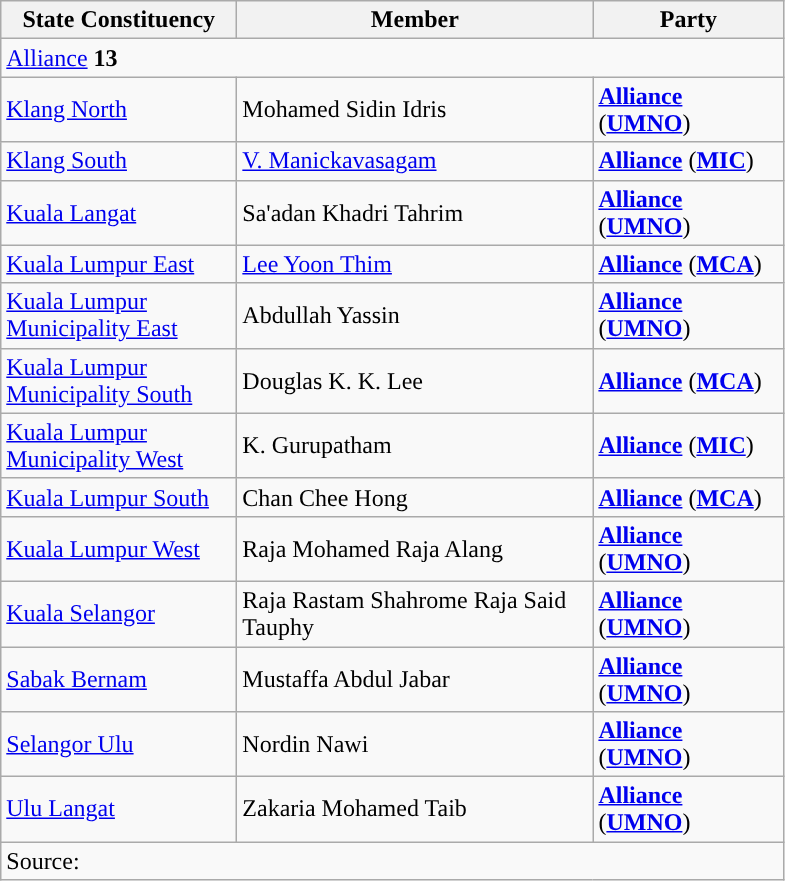<table class="wikitable sortable">
<tr>
<th style="width:150px;">State Constituency</th>
<th style="width:230px;">Member</th>
<th style="width:120px;">Party</th>
</tr>
<tr>
<td colspan="3"><a href='#'>Alliance</a> <strong>13</strong></td>
</tr>
<tr>
<td><a href='#'>Klang North</a></td>
<td>Mohamed Sidin Idris</td>
<td><strong><a href='#'>Alliance</a></strong> (<strong><a href='#'>UMNO</a></strong>)</td>
</tr>
<tr>
<td><a href='#'>Klang South</a></td>
<td><a href='#'>V. Manickavasagam</a></td>
<td><strong><a href='#'>Alliance</a></strong> (<strong><a href='#'>MIC</a></strong>)</td>
</tr>
<tr>
<td><a href='#'>Kuala Langat</a></td>
<td>Sa'adan Khadri Tahrim</td>
<td><strong><a href='#'>Alliance</a></strong> (<strong><a href='#'>UMNO</a></strong>)</td>
</tr>
<tr>
<td><a href='#'>Kuala Lumpur East</a></td>
<td><a href='#'>Lee Yoon Thim</a></td>
<td><strong><a href='#'>Alliance</a></strong> (<strong><a href='#'>MCA</a></strong>)</td>
</tr>
<tr>
<td><a href='#'>Kuala Lumpur Municipality East</a></td>
<td>Abdullah Yassin</td>
<td><strong><a href='#'>Alliance</a></strong> (<strong><a href='#'>UMNO</a></strong>)</td>
</tr>
<tr>
<td><a href='#'>Kuala Lumpur Municipality South</a></td>
<td>Douglas K. K. Lee</td>
<td><strong><a href='#'>Alliance</a></strong> (<strong><a href='#'>MCA</a></strong>)</td>
</tr>
<tr>
<td><a href='#'>Kuala Lumpur Municipality West</a></td>
<td>K. Gurupatham</td>
<td><strong><a href='#'>Alliance</a></strong> (<strong><a href='#'>MIC</a></strong>)</td>
</tr>
<tr>
<td><a href='#'>Kuala Lumpur South</a></td>
<td>Chan Chee Hong</td>
<td><strong><a href='#'>Alliance</a></strong> (<strong><a href='#'>MCA</a></strong>)</td>
</tr>
<tr>
<td><a href='#'>Kuala Lumpur West</a></td>
<td>Raja Mohamed Raja Alang</td>
<td><strong><a href='#'>Alliance</a></strong> (<strong><a href='#'>UMNO</a></strong>)</td>
</tr>
<tr>
<td><a href='#'>Kuala Selangor</a></td>
<td>Raja Rastam Shahrome Raja Said Tauphy</td>
<td><strong><a href='#'>Alliance</a></strong> (<strong><a href='#'>UMNO</a></strong>)</td>
</tr>
<tr>
<td><a href='#'>Sabak Bernam</a></td>
<td>Mustaffa Abdul Jabar</td>
<td><strong><a href='#'>Alliance</a></strong> (<strong><a href='#'>UMNO</a></strong>)</td>
</tr>
<tr>
<td><a href='#'>Selangor Ulu</a></td>
<td>Nordin Nawi</td>
<td><strong><a href='#'>Alliance</a></strong> (<strong><a href='#'>UMNO</a></strong>)</td>
</tr>
<tr>
<td><a href='#'>Ulu Langat</a></td>
<td>Zakaria Mohamed Taib</td>
<td><strong><a href='#'>Alliance</a></strong> (<strong><a href='#'>UMNO</a></strong>)</td>
</tr>
<tr>
<td colspan="3">Source:</td>
</tr>
</table>
